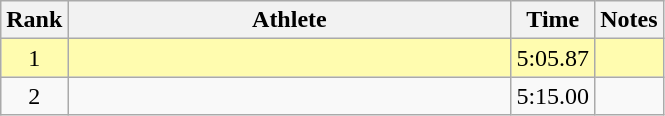<table class="wikitable" style="text-align:center">
<tr>
<th>Rank</th>
<th Style="width:18em">Athlete</th>
<th>Time</th>
<th>Notes</th>
</tr>
<tr style="width:10px; background:#fffcaf">
<td>1</td>
<td style="text-align:left"></td>
<td>5:05.87</td>
<td></td>
</tr>
<tr>
<td>2</td>
<td style="text-align:left"></td>
<td>5:15.00</td>
<td></td>
</tr>
</table>
